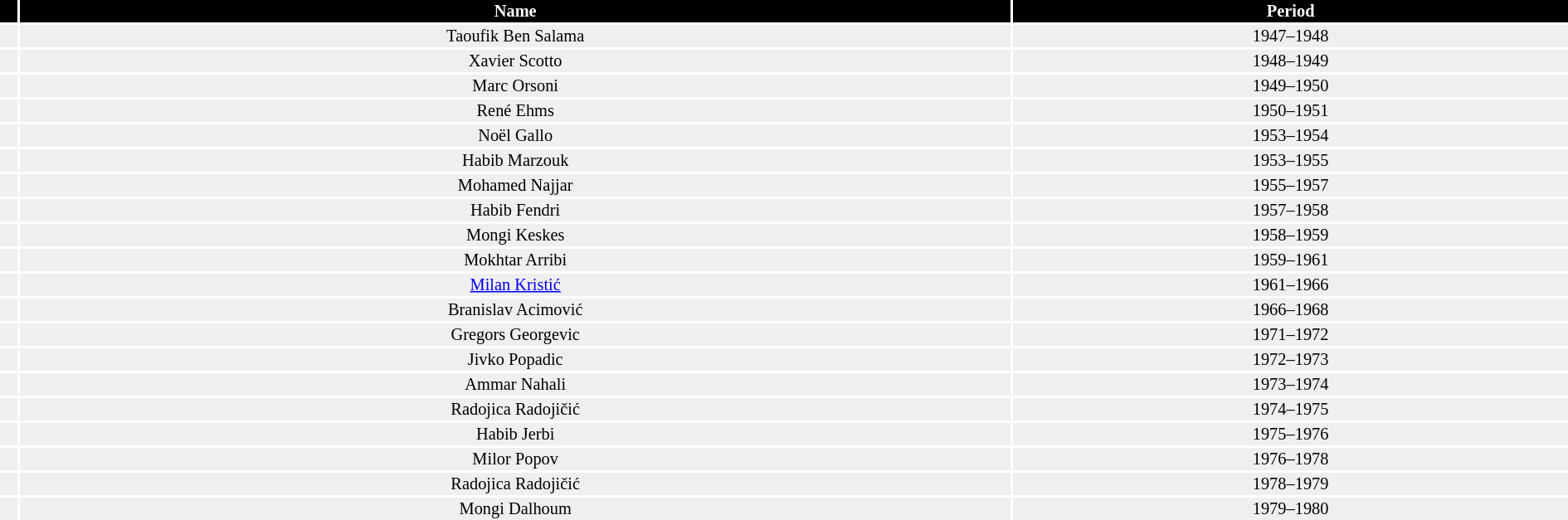<table style=font-size:85%;width:100%>
<tr style=color:#ffffff;background:black>
<th align=center></th>
<th align=center>Name</th>
<th align=center>Period</th>
</tr>
<tr bgcolor=#efefef>
<td align=center></td>
<td align=center>Taoufik Ben Salama</td>
<td align=center>1947–1948</td>
</tr>
<tr bgcolor=#efefef>
<td align=center></td>
<td align=center>Xavier Scotto</td>
<td align=center>1948–1949</td>
</tr>
<tr bgcolor=#efefef>
<td align=center></td>
<td align=center>Marc Orsoni</td>
<td align=center>1949–1950</td>
</tr>
<tr bgcolor=#efefef>
<td align=center></td>
<td align=center>René Ehms</td>
<td align=center>1950–1951</td>
</tr>
<tr bgcolor=#efefef>
<td align=center></td>
<td align=center>Noël Gallo</td>
<td align=center>1953–1954</td>
</tr>
<tr bgcolor=#efefef>
<td align=center></td>
<td align=center>Habib Marzouk</td>
<td align=center>1953–1955</td>
</tr>
<tr bgcolor=#efefef>
<td align=center></td>
<td align=center>Mohamed Najjar</td>
<td align=center>1955–1957</td>
</tr>
<tr bgcolor=#efefef>
<td align=center></td>
<td align=center>Habib Fendri</td>
<td align=center>1957–1958</td>
</tr>
<tr bgcolor=#efefef>
<td align=center></td>
<td align=center>Mongi Keskes</td>
<td align=center>1958–1959</td>
</tr>
<tr bgcolor=#efefef>
<td align=center></td>
<td align=center>Mokhtar Arribi</td>
<td align=center>1959–1961</td>
</tr>
<tr bgcolor=#efefef>
<td align=center></td>
<td align=center><a href='#'>Milan Kristić</a></td>
<td align=center>1961–1966</td>
</tr>
<tr bgcolor=#efefef>
<td align=center></td>
<td align=center>Branislav Acimović</td>
<td align=center>1966–1968</td>
</tr>
<tr bgcolor=#efefef>
<td align=center></td>
<td align=center>Gregors Georgevic</td>
<td align=center>1971–1972</td>
</tr>
<tr bgcolor=#efefef>
<td align=center></td>
<td align=center>Jivko Popadic</td>
<td align=center>1972–1973</td>
</tr>
<tr bgcolor=#efefef>
<td align=center></td>
<td align=center>Ammar Nahali</td>
<td align=center>1973–1974</td>
</tr>
<tr bgcolor=#efefef>
<td align=center></td>
<td align=center>Radojica Radojičić</td>
<td align=center>1974–1975</td>
</tr>
<tr bgcolor=#efefef>
<td align=center></td>
<td align=center>Habib Jerbi</td>
<td align=center>1975–1976</td>
</tr>
<tr bgcolor=#efefef>
<td align=center></td>
<td align=center>Milor Popov</td>
<td align=center>1976–1978</td>
</tr>
<tr bgcolor=#efefef>
<td align=center></td>
<td align=center>Radojica Radojičić</td>
<td align=center>1978–1979</td>
</tr>
<tr bgcolor=#efefef>
<td align=center></td>
<td align=center>Mongi Dalhoum</td>
<td align=center>1979–1980</td>
</tr>
<tr bgcolor=#efefef>
</tr>
</table>
